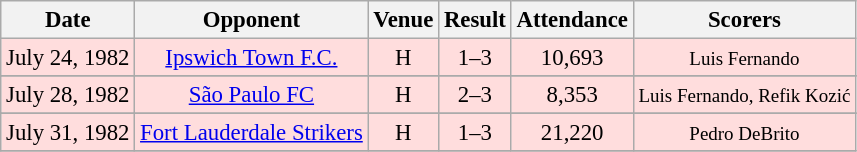<table class="wikitable" style="font-size:95%; text-align:center">
<tr>
<th>Date</th>
<th>Opponent</th>
<th>Venue</th>
<th>Result</th>
<th>Attendance</th>
<th>Scorers</th>
</tr>
<tr bgcolor="#ffdddd">
<td>July 24, 1982</td>
<td><a href='#'>Ipswich Town F.C.</a></td>
<td>H</td>
<td>1–3</td>
<td>10,693</td>
<td><small>Luis Fernando</small></td>
</tr>
<tr>
</tr>
<tr bgcolor="#ffdddd">
<td>July 28, 1982</td>
<td><a href='#'>São Paulo FC</a></td>
<td>H</td>
<td>2–3</td>
<td>8,353</td>
<td><small>Luis Fernando, Refik Kozić </small></td>
</tr>
<tr>
</tr>
<tr bgcolor="#ffdddd">
<td>July 31, 1982</td>
<td><a href='#'>Fort Lauderdale Strikers</a></td>
<td>H</td>
<td>1–3</td>
<td>21,220</td>
<td><small> Pedro DeBrito </small></td>
</tr>
<tr>
</tr>
</table>
